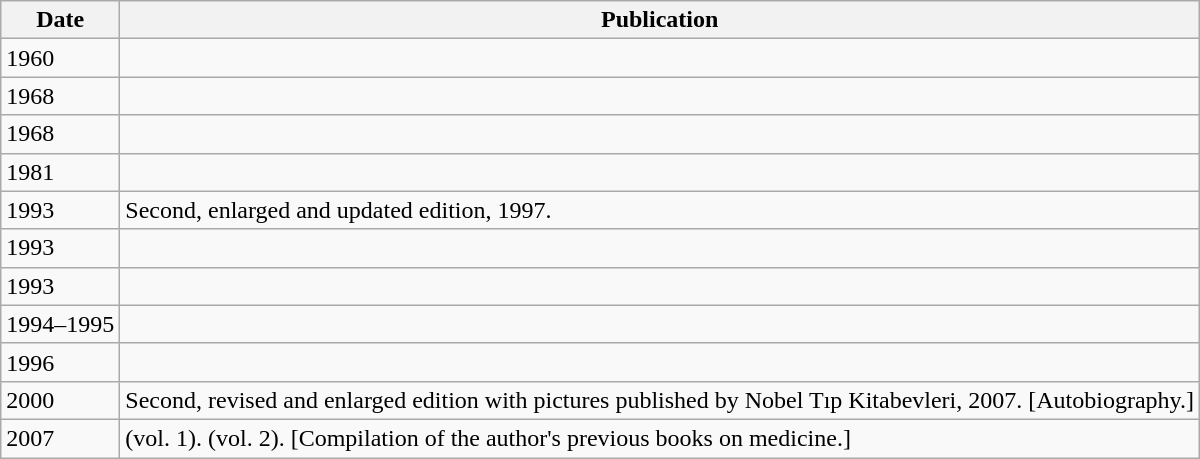<table class="wikitable sortable">
<tr>
<th>Date</th>
<th>Publication</th>
</tr>
<tr style="vertical-align:top;">
<td>1960</td>
<td></td>
</tr>
<tr style="vertical-align:top;">
<td>1968</td>
<td></td>
</tr>
<tr style="vertical-align:top;">
<td>1968</td>
<td></td>
</tr>
<tr style="vertical-align:top;">
<td>1981</td>
<td></td>
</tr>
<tr style="vertical-align:top;">
<td>1993</td>
<td> Second, enlarged and updated edition, 1997.</td>
</tr>
<tr style="vertical-align:top;">
<td>1993</td>
<td></td>
</tr>
<tr style="vertical-align:top;">
<td>1993</td>
<td></td>
</tr>
<tr style="vertical-align:top;">
<td>1994–1995</td>
<td></td>
</tr>
<tr style="vertical-align:top;">
<td>1996</td>
<td></td>
</tr>
<tr style="vertical-align:top;">
<td>2000</td>
<td> Second, revised and enlarged edition with pictures published by Nobel Tıp Kitabevleri, 2007.  [Autobiography.]</td>
</tr>
<tr style="vertical-align:top;">
<td>2007</td>
<td>  (vol. 1).  (vol. 2). [Compilation of the author's previous books on medicine.]</td>
</tr>
</table>
